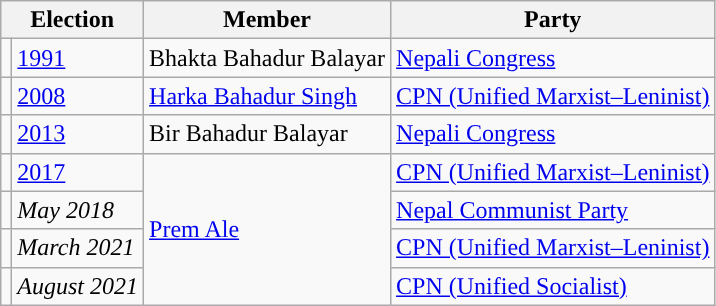<table class="wikitable">
<tr>
<th colspan="2">Election</th>
<th>Member</th>
<th>Party</th>
</tr>
<tr>
<td style="background-color:"></td>
<td><a href='#'>1991</a></td>
<td>Bhakta Bahadur Balayar</td>
<td><a href='#'>Nepali Congress</a></td>
</tr>
<tr>
<td style="background-color:"></td>
<td><a href='#'>2008</a></td>
<td><a href='#'>Harka Bahadur Singh</a></td>
<td><a href='#'>CPN (Unified Marxist–Leninist)</a></td>
</tr>
<tr>
<td style="background-color:"></td>
<td><a href='#'>2013</a></td>
<td>Bir Bahadur Balayar</td>
<td><a href='#'>Nepali Congress</a></td>
</tr>
<tr>
<td style="background-color:"></td>
<td><a href='#'>2017</a></td>
<td rowspan="4"><a href='#'>Prem Ale</a></td>
<td><a href='#'>CPN (Unified Marxist–Leninist)</a></td>
</tr>
<tr>
<td style="background-color:"></td>
<td><em>May 2018</em></td>
<td><a href='#'>Nepal Communist Party</a></td>
</tr>
<tr>
<td style="background-color:"></td>
<td><em>March 2021</em></td>
<td><a href='#'>CPN (Unified Marxist–Leninist)</a></td>
</tr>
<tr>
<td style="background-color:"></td>
<td><em>August 2021</em></td>
<td><a href='#'>CPN (Unified Socialist)</a></td>
</tr>
</table>
